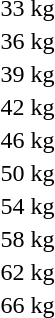<table>
<tr>
<td>33 kg</td>
<td></td>
<td></td>
<td></td>
</tr>
<tr>
<td>36 kg</td>
<td></td>
<td></td>
<td></td>
</tr>
<tr>
<td>39 kg</td>
<td></td>
<td></td>
<td></td>
</tr>
<tr>
<td>42 kg</td>
<td></td>
<td></td>
<td></td>
</tr>
<tr>
<td rowspan=2>46 kg</td>
<td rowspan=2></td>
<td rowspan=2></td>
<td></td>
</tr>
<tr>
<td></td>
</tr>
<tr>
<td rowspan=2>50 kg</td>
<td rowspan=2></td>
<td rowspan=2></td>
<td></td>
</tr>
<tr>
<td></td>
</tr>
<tr>
<td rowspan=2>54 kg</td>
<td rowspan=2></td>
<td rowspan=2></td>
<td></td>
</tr>
<tr>
<td></td>
</tr>
<tr>
<td rowspan=2>58 kg</td>
<td rowspan=2></td>
<td rowspan=2></td>
<td></td>
</tr>
<tr>
<td></td>
</tr>
<tr>
<td>62 kg</td>
<td></td>
<td></td>
<td></td>
</tr>
<tr>
<td rowspan=2>66 kg</td>
<td rowspan=2></td>
<td rowspan=2></td>
<td></td>
</tr>
</table>
